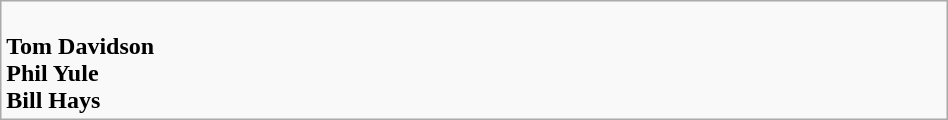<table class=wikitable width="50%">
<tr>
<td valign="top" width="50%"><br>
<strong>Tom Davidson</strong><br><strong>Phil Yule</strong><br><strong>Bill Hays</strong></td>
</tr>
</table>
